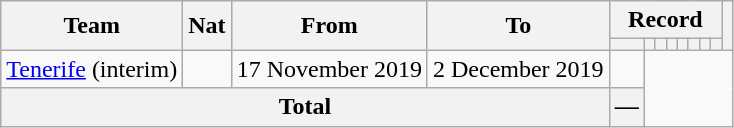<table class="wikitable" style="text-align: center">
<tr>
<th rowspan="2">Team</th>
<th rowspan="2">Nat</th>
<th rowspan="2">From</th>
<th rowspan="2">To</th>
<th colspan="8">Record</th>
<th rowspan=2></th>
</tr>
<tr>
<th></th>
<th></th>
<th></th>
<th></th>
<th></th>
<th></th>
<th></th>
<th></th>
</tr>
<tr>
<td align=left><a href='#'>Tenerife</a> (interim)</td>
<td></td>
<td align=left>17 November 2019</td>
<td align=left>2 December 2019<br></td>
<td></td>
</tr>
<tr>
<th colspan="4">Total<br></th>
<th>—</th>
</tr>
</table>
